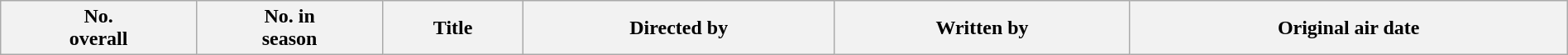<table class="wikitable plainrowheaders" style="width:100%; background:#fff;">
<tr>
<th style="background:#;">No.<br>overall</th>
<th style="background:#;">No. in<br>season</th>
<th style="background:#;">Title</th>
<th style="background:#;">Directed by</th>
<th style="background:#;">Written by</th>
<th style="background:#;">Original air date<br>











</th>
</tr>
</table>
